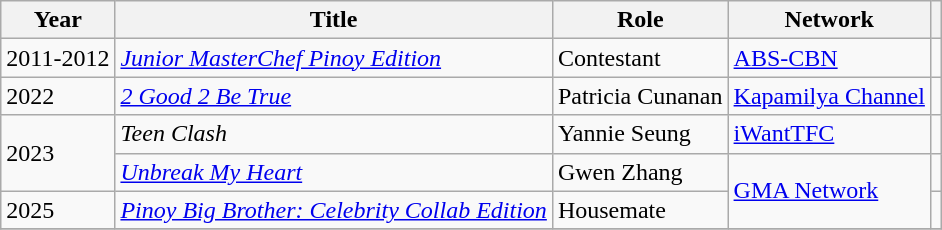<table class="wikitable sortable">
<tr>
<th scope="col">Year</th>
<th scope="col">Title</th>
<th scope="col">Role</th>
<th scope="col">Network</th>
<th scope="col" class="unsortable"></th>
</tr>
<tr>
<td>2011-2012</td>
<td><em><a href='#'>Junior MasterChef Pinoy Edition</a></em></td>
<td>Contestant</td>
<td><a href='#'>ABS-CBN</a></td>
<td></td>
</tr>
<tr>
<td>2022</td>
<td><em><a href='#'>2 Good 2 Be True</a></em></td>
<td>Patricia Cunanan</td>
<td><a href='#'>Kapamilya Channel</a></td>
<td></td>
</tr>
<tr>
<td rowspan="2">2023</td>
<td><em>Teen Clash</em></td>
<td>Yannie Seung</td>
<td><a href='#'>iWantTFC</a></td>
<td></td>
</tr>
<tr>
<td><em><a href='#'>Unbreak My Heart</a></em></td>
<td>Gwen Zhang</td>
<td rowspan="2"><a href='#'>GMA Network</a></td>
<td></td>
</tr>
<tr>
<td>2025</td>
<td><em><a href='#'>Pinoy Big Brother: Celebrity Collab Edition</a></em></td>
<td>Housemate</td>
<td></td>
</tr>
<tr>
</tr>
</table>
